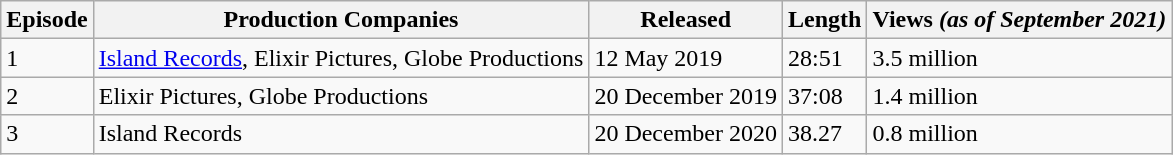<table class="wikitable">
<tr>
<th>Episode</th>
<th>Production Companies</th>
<th>Released</th>
<th>Length</th>
<th>Views <em>(as of September 2021)</em></th>
</tr>
<tr>
<td>1</td>
<td><a href='#'>Island Records</a>, Elixir Pictures, Globe Productions</td>
<td>12 May 2019</td>
<td>28:51</td>
<td>3.5 million</td>
</tr>
<tr>
<td>2</td>
<td>Elixir Pictures, Globe Productions</td>
<td>20 December 2019</td>
<td>37:08</td>
<td>1.4 million</td>
</tr>
<tr>
<td>3</td>
<td>Island Records</td>
<td>20 December 2020</td>
<td>38.27</td>
<td>0.8 million</td>
</tr>
</table>
